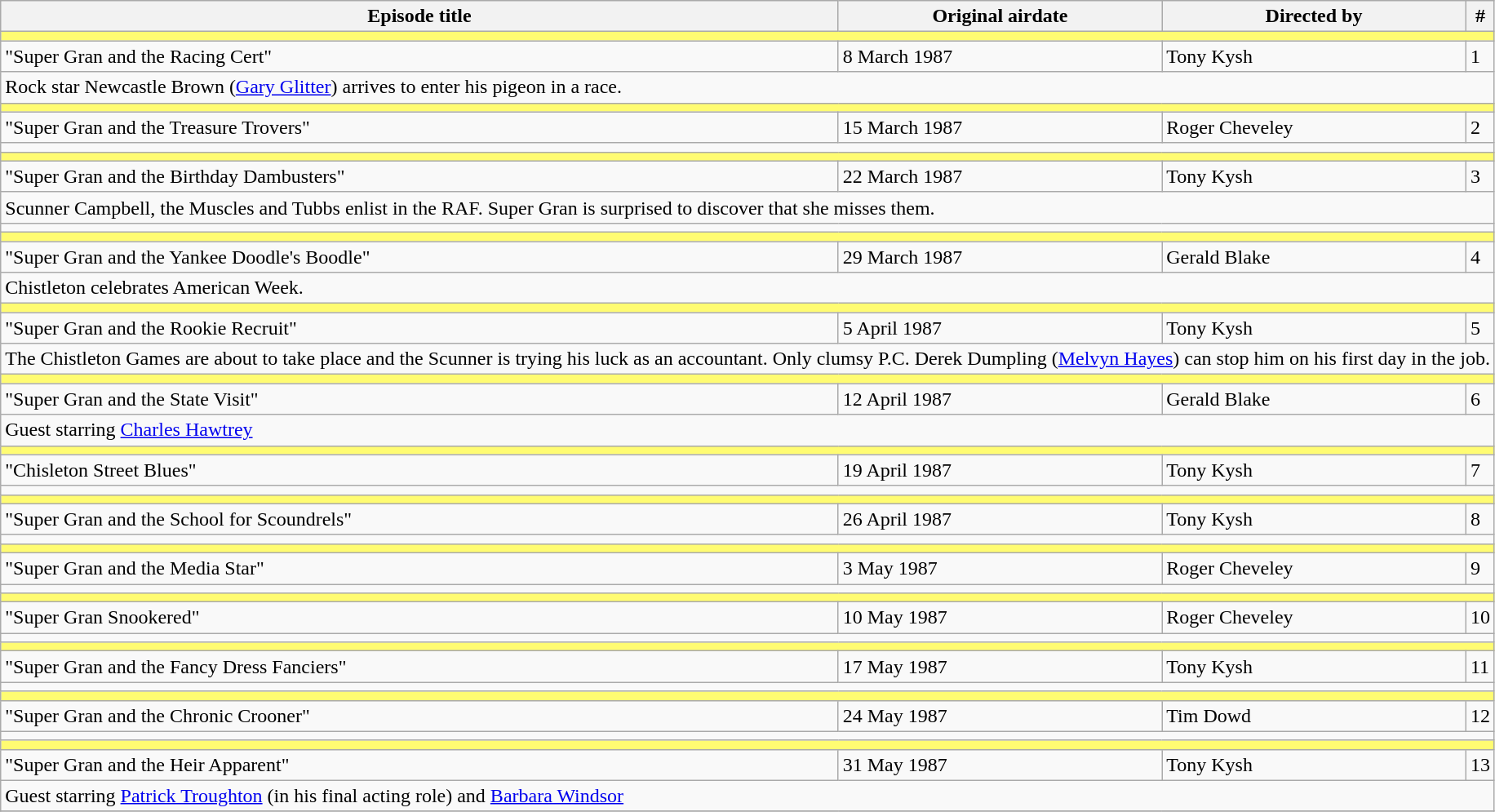<table class="wikitable">
<tr>
<th>Episode title</th>
<th>Original airdate</th>
<th>Directed by</th>
<th width="15">#</th>
</tr>
<tr>
<td colspan="6" bgcolor="FFFC72"></td>
</tr>
<tr>
<td rowspan="1">"Super Gran and the Racing Cert"</td>
<td>8 March 1987</td>
<td>Tony Kysh</td>
<td>1</td>
</tr>
<tr>
<td colspan="6">Rock star Newcastle Brown (<a href='#'>Gary Glitter</a>) arrives to enter his pigeon in a race.</td>
</tr>
<tr>
<td colspan="6" bgcolor="FFFC72"></td>
</tr>
<tr>
<td rowspan="1">"Super Gran and the Treasure Trovers"</td>
<td>15 March 1987</td>
<td>Roger Cheveley</td>
<td>2</td>
</tr>
<tr>
<td colspan="6"></td>
</tr>
<tr>
<td colspan="6" bgcolor="FFFC72"></td>
</tr>
<tr>
<td rowspan="1">"Super Gran and the Birthday Dambusters"</td>
<td>22 March 1987</td>
<td>Tony Kysh</td>
<td>3</td>
</tr>
<tr>
<td colspan="6">Scunner Campbell, the Muscles and Tubbs enlist in the RAF. Super Gran is surprised to discover that she misses them.</td>
</tr>
<tr>
<td colspan="6"></td>
</tr>
<tr>
<td colspan="6" bgcolor="FFFC72"></td>
</tr>
<tr>
<td rowspan="1">"Super Gran and the Yankee Doodle's Boodle"</td>
<td>29 March 1987</td>
<td>Gerald Blake</td>
<td>4</td>
</tr>
<tr>
<td colspan="6">Chistleton celebrates American Week.</td>
</tr>
<tr>
<td colspan="6" bgcolor="FFFC72"></td>
</tr>
<tr>
<td rowspan="1">"Super Gran and the Rookie Recruit"</td>
<td>5 April 1987</td>
<td>Tony Kysh</td>
<td>5</td>
</tr>
<tr>
<td colspan="6">The Chistleton Games are about to take place and the Scunner is trying his luck as an accountant. Only clumsy P.C. Derek Dumpling (<a href='#'>Melvyn Hayes</a>) can stop him on his first day in the job.</td>
</tr>
<tr>
<td colspan="6" bgcolor="FFFC72"></td>
</tr>
<tr>
<td rowspan="1">"Super Gran and the State Visit"</td>
<td>12 April 1987</td>
<td>Gerald Blake</td>
<td>6</td>
</tr>
<tr>
<td colspan="6">Guest starring <a href='#'>Charles Hawtrey</a></td>
</tr>
<tr>
<td colspan="6" bgcolor="FFFC72"></td>
</tr>
<tr>
<td rowspan="1">"Chisleton Street Blues"</td>
<td>19 April 1987</td>
<td>Tony Kysh</td>
<td>7</td>
</tr>
<tr>
<td colspan="6"></td>
</tr>
<tr>
<td colspan="6" bgcolor="FFFC72"></td>
</tr>
<tr>
<td rowspan="1">"Super Gran and the School for Scoundrels"</td>
<td>26 April 1987</td>
<td>Tony Kysh</td>
<td>8</td>
</tr>
<tr>
<td colspan="6"></td>
</tr>
<tr>
<td colspan="6" bgcolor="FFFC72"></td>
</tr>
<tr>
<td rowspan="1">"Super Gran and the Media Star"</td>
<td>3 May 1987</td>
<td>Roger Cheveley</td>
<td>9</td>
</tr>
<tr>
<td colspan="6"></td>
</tr>
<tr>
<td colspan="6" bgcolor="FFFC72"></td>
</tr>
<tr>
<td rowspan="1">"Super Gran Snookered"</td>
<td>10 May 1987</td>
<td>Roger Cheveley</td>
<td>10</td>
</tr>
<tr>
<td colspan="6"></td>
</tr>
<tr>
<td colspan="6" bgcolor="FFFC72"></td>
</tr>
<tr>
<td rowspan="1">"Super Gran and the Fancy Dress Fanciers"</td>
<td>17 May 1987</td>
<td>Tony Kysh</td>
<td>11</td>
</tr>
<tr>
<td colspan="6"></td>
</tr>
<tr>
<td colspan="6" bgcolor="FFFC72"></td>
</tr>
<tr>
<td rowspan="1">"Super Gran and the Chronic Crooner"</td>
<td>24 May 1987</td>
<td>Tim Dowd</td>
<td>12</td>
</tr>
<tr>
<td colspan="6"></td>
</tr>
<tr>
<td colspan="6" bgcolor="FFFC72"></td>
</tr>
<tr>
<td rowspan="1">"Super Gran and the Heir Apparent"</td>
<td>31 May 1987</td>
<td>Tony Kysh</td>
<td>13</td>
</tr>
<tr>
<td colspan="6">Guest starring <a href='#'>Patrick Troughton</a> (in his final acting role) and <a href='#'>Barbara Windsor</a></td>
</tr>
<tr>
</tr>
</table>
